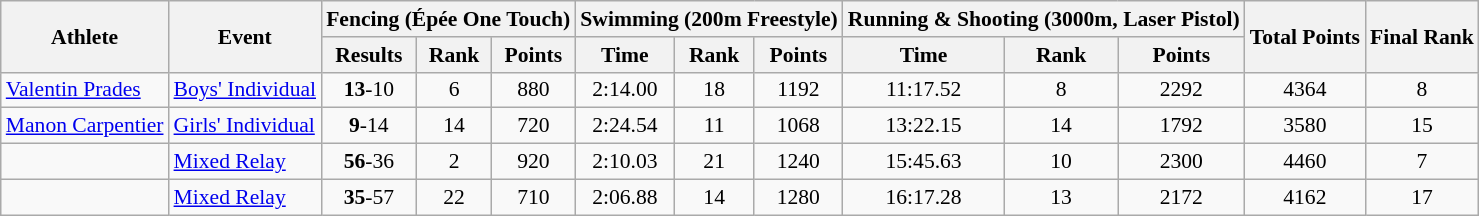<table class="wikitable" border="1" style="font-size:90%">
<tr>
<th rowspan=2>Athlete</th>
<th rowspan=2>Event</th>
<th colspan=3>Fencing (Épée One Touch)</th>
<th colspan=3>Swimming (200m Freestyle)</th>
<th colspan=3>Running & Shooting (3000m, Laser Pistol)</th>
<th rowspan=2>Total Points</th>
<th rowspan=2>Final Rank</th>
</tr>
<tr>
<th>Results</th>
<th>Rank</th>
<th>Points</th>
<th>Time</th>
<th>Rank</th>
<th>Points</th>
<th>Time</th>
<th>Rank</th>
<th>Points</th>
</tr>
<tr>
<td><a href='#'>Valentin Prades</a></td>
<td><a href='#'>Boys' Individual</a></td>
<td align=center><strong>13</strong>-10</td>
<td align=center>6</td>
<td align=center>880</td>
<td align=center>2:14.00</td>
<td align=center>18</td>
<td align=center>1192</td>
<td align=center>11:17.52</td>
<td align=center>8</td>
<td align=center>2292</td>
<td align=center>4364</td>
<td align=center>8</td>
</tr>
<tr>
<td><a href='#'>Manon Carpentier</a></td>
<td><a href='#'>Girls' Individual</a></td>
<td align=center><strong>9</strong>-14</td>
<td align=center>14</td>
<td align=center>720</td>
<td align=center>2:24.54</td>
<td align=center>11</td>
<td align=center>1068</td>
<td align=center>13:22.15</td>
<td align=center>14</td>
<td align=center>1792</td>
<td align=center>3580</td>
<td align=center>15</td>
</tr>
<tr>
<td><br></td>
<td><a href='#'>Mixed Relay</a></td>
<td align=center><strong>56</strong>-36</td>
<td align=center>2</td>
<td align=center>920</td>
<td align=center>2:10.03</td>
<td align=center>21</td>
<td align=center>1240</td>
<td align=center>15:45.63</td>
<td align=center>10</td>
<td align=center>2300</td>
<td align=center>4460</td>
<td align=center>7</td>
</tr>
<tr>
<td><br></td>
<td><a href='#'>Mixed Relay</a></td>
<td align=center><strong>35</strong>-57</td>
<td align=center>22</td>
<td align=center>710</td>
<td align=center>2:06.88</td>
<td align=center>14</td>
<td align=center>1280</td>
<td align=center>16:17.28</td>
<td align=center>13</td>
<td align=center>2172</td>
<td align=center>4162</td>
<td align=center>17</td>
</tr>
</table>
